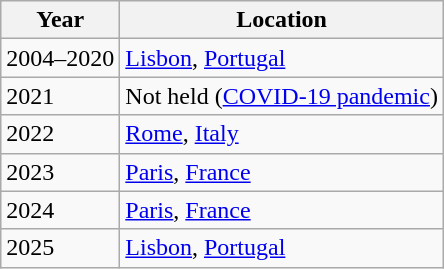<table class="wikitable">
<tr>
<th>Year</th>
<th>Location</th>
</tr>
<tr>
<td>2004–2020</td>
<td><a href='#'>Lisbon</a>, <a href='#'>Portugal</a></td>
</tr>
<tr>
<td>2021</td>
<td>Not held (<a href='#'>COVID-19 pandemic</a>)</td>
</tr>
<tr>
<td>2022</td>
<td><a href='#'>Rome</a>, <a href='#'>Italy</a></td>
</tr>
<tr>
<td>2023</td>
<td><a href='#'>Paris</a>, <a href='#'>France</a></td>
</tr>
<tr>
<td>2024</td>
<td><a href='#'>Paris</a>, <a href='#'>France</a></td>
</tr>
<tr>
<td>2025</td>
<td><a href='#'>Lisbon</a>, <a href='#'>Portugal</a></td>
</tr>
</table>
